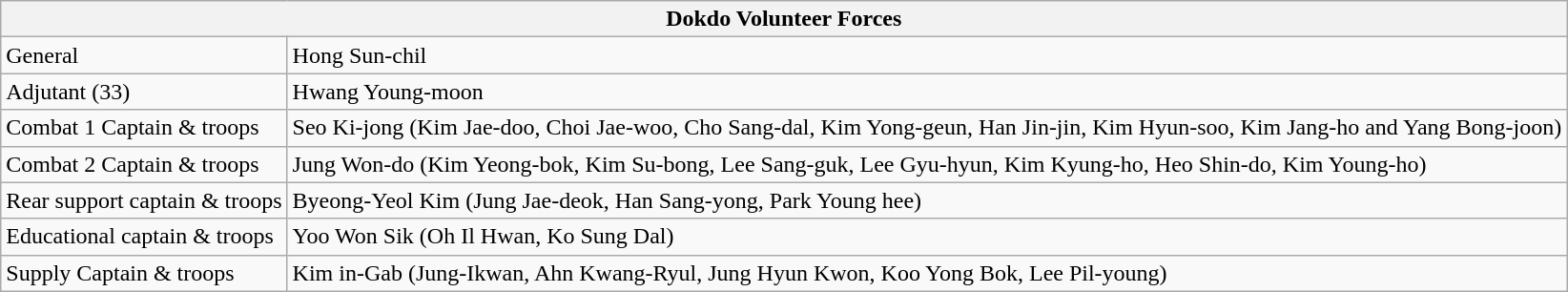<table class="wikitable">
<tr>
<th colspan="2">Dokdo Volunteer Forces</th>
</tr>
<tr>
<td>General</td>
<td>Hong Sun-chil</td>
</tr>
<tr>
<td>Adjutant (33)</td>
<td>Hwang Young-moon</td>
</tr>
<tr>
<td>Combat 1 Captain & troops</td>
<td>Seo Ki-jong (Kim Jae-doo, Choi Jae-woo, Cho Sang-dal, Kim Yong-geun, Han Jin-jin, Kim Hyun-soo, Kim Jang-ho and Yang Bong-joon)</td>
</tr>
<tr>
<td>Combat 2 Captain & troops</td>
<td>Jung Won-do (Kim Yeong-bok, Kim Su-bong, Lee Sang-guk, Lee Gyu-hyun, Kim Kyung-ho, Heo Shin-do, Kim Young-ho)</td>
</tr>
<tr>
<td>Rear support captain & troops</td>
<td>Byeong-Yeol Kim (Jung Jae-deok, Han Sang-yong, Park Young hee)</td>
</tr>
<tr>
<td>Educational captain & troops</td>
<td>Yoo Won Sik (Oh Il Hwan, Ko Sung Dal)</td>
</tr>
<tr>
<td>Supply Captain & troops</td>
<td>Kim in-Gab (Jung-Ikwan, Ahn Kwang-Ryul, Jung Hyun Kwon, Koo Yong Bok, Lee Pil-young)</td>
</tr>
</table>
